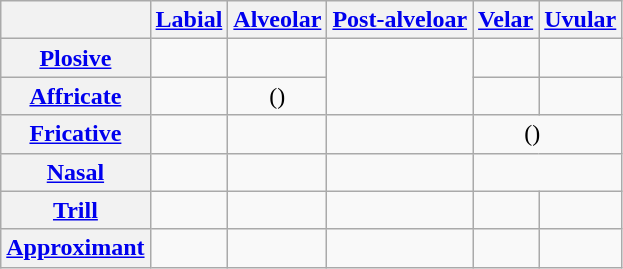<table class="wikitable" style="text-align: center;">
<tr>
<th></th>
<th><a href='#'>Labial</a></th>
<th><a href='#'>Alveolar</a></th>
<th><a href='#'>Post-alveloar</a></th>
<th><a href='#'>Velar</a></th>
<th><a href='#'>Uvular</a></th>
</tr>
<tr>
<th><a href='#'>Plosive</a></th>
<td>   </td>
<td>   </td>
<td rowspan="2">   </td>
<td>   </td>
<td></td>
</tr>
<tr>
<th><a href='#'>Affricate</a></th>
<td></td>
<td>()</td>
<td></td>
<td></td>
</tr>
<tr>
<th><a href='#'>Fricative</a></th>
<td>   </td>
<td>   </td>
<td>   </td>
<td colspan="2">()   </td>
</tr>
<tr>
<th><a href='#'>Nasal</a></th>
<td></td>
<td></td>
<td></td>
<td colspan="2"></td>
</tr>
<tr>
<th><a href='#'>Trill</a></th>
<td></td>
<td></td>
<td></td>
<td></td>
<td></td>
</tr>
<tr>
<th><a href='#'>Approximant</a></th>
<td></td>
<td></td>
<td></td>
<td></td>
<td></td>
</tr>
</table>
